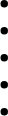<table>
<tr valign=top>
<td><br><ul><li></li><li></li><li></li><li></li><li></li></ul></td>
<td><br></td>
</tr>
</table>
